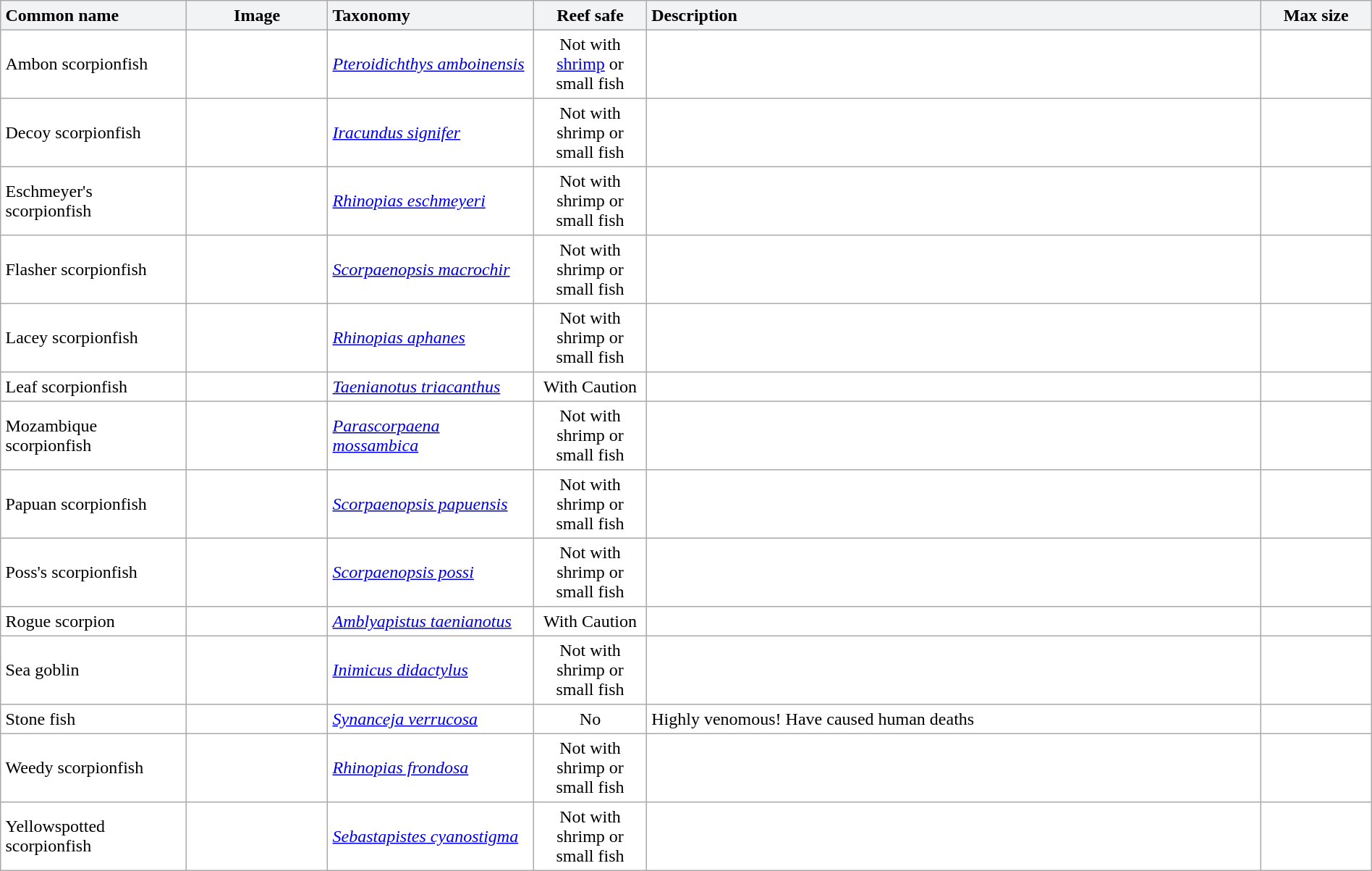<table class="sortable collapsible" cellpadding="4" width="100%" border="1" style="border:1px solid #aaa; border-collapse:collapse">
<tr>
<th align="left" style="background:#F2F3F4" width="170px">Common name</th>
<th style="background:#F2F3F4" width="130px" class="unsortable">Image</th>
<th align="left" style="background:#F2F3F4" width="190px">Taxonomy</th>
<th style="background:#F2F3F4" width="100px">Reef safe</th>
<th align="left" style="background:#F2F3F4" width="610px" class="unsortable">Description</th>
<th style="background:#F2F3F4" width="100px">Max size</th>
</tr>
<tr>
<td>Ambon scorpionfish</td>
<td></td>
<td><em><a href='#'>Pteroidichthys amboinensis</a></em></td>
<td align="center">Not with <a href='#'>shrimp</a> or small fish</td>
<td></td>
<td align="center"></td>
</tr>
<tr>
<td>Decoy scorpionfish</td>
<td></td>
<td><em><a href='#'>Iracundus signifer</a></em></td>
<td align="center">Not with shrimp or small fish</td>
<td></td>
<td align="center"></td>
</tr>
<tr>
<td>Eschmeyer's scorpionfish</td>
<td></td>
<td><em><a href='#'>Rhinopias eschmeyeri</a></em></td>
<td align="center">Not with shrimp or small fish</td>
<td></td>
<td align="center"></td>
</tr>
<tr>
<td>Flasher scorpionfish</td>
<td></td>
<td><em><a href='#'>Scorpaenopsis macrochir</a></em></td>
<td align="center">Not with shrimp or small fish</td>
<td></td>
<td align="center"></td>
</tr>
<tr>
<td>Lacey scorpionfish</td>
<td></td>
<td><em><a href='#'>Rhinopias aphanes</a></em></td>
<td align="center">Not with shrimp or small fish</td>
<td></td>
<td align="center"></td>
</tr>
<tr>
<td>Leaf scorpionfish</td>
<td></td>
<td><em><a href='#'>Taenianotus triacanthus</a></em></td>
<td align="center">With Caution</td>
<td></td>
<td></td>
</tr>
<tr>
<td>Mozambique scorpionfish</td>
<td></td>
<td><em><a href='#'>Parascorpaena mossambica</a></em></td>
<td align="center">Not with shrimp or small fish</td>
<td></td>
<td align="center"></td>
</tr>
<tr>
<td>Papuan scorpionfish</td>
<td></td>
<td><em><a href='#'>Scorpaenopsis papuensis</a></em></td>
<td align="center">Not with shrimp or small fish</td>
<td></td>
<td align="center"></td>
</tr>
<tr>
<td>Poss's scorpionfish</td>
<td></td>
<td><em><a href='#'>Scorpaenopsis possi</a></em></td>
<td align="center">Not with shrimp or small fish</td>
<td></td>
<td align="center"></td>
</tr>
<tr>
<td>Rogue scorpion</td>
<td></td>
<td><em><a href='#'>Amblyapistus taenianotus</a></em></td>
<td align="center">With Caution</td>
<td></td>
<td align="center"></td>
</tr>
<tr>
<td>Sea goblin</td>
<td></td>
<td><em><a href='#'>Inimicus didactylus</a></em></td>
<td align="center">Not with shrimp or small fish</td>
<td></td>
<td align="center"></td>
</tr>
<tr>
<td>Stone fish</td>
<td></td>
<td><em><a href='#'>Synanceja verrucosa</a></em></td>
<td align="center">No</td>
<td>Highly venomous! Have caused human deaths</td>
<td align="center"></td>
</tr>
<tr>
<td>Weedy scorpionfish</td>
<td></td>
<td><em><a href='#'>Rhinopias frondosa</a></em></td>
<td align="center">Not with shrimp or small fish</td>
<td></td>
<td align="center"></td>
</tr>
<tr>
<td>Yellowspotted scorpionfish</td>
<td></td>
<td><em><a href='#'>Sebastapistes cyanostigma</a></em></td>
<td align="center">Not with shrimp or small fish</td>
<td></td>
<td align="center"></td>
</tr>
</table>
